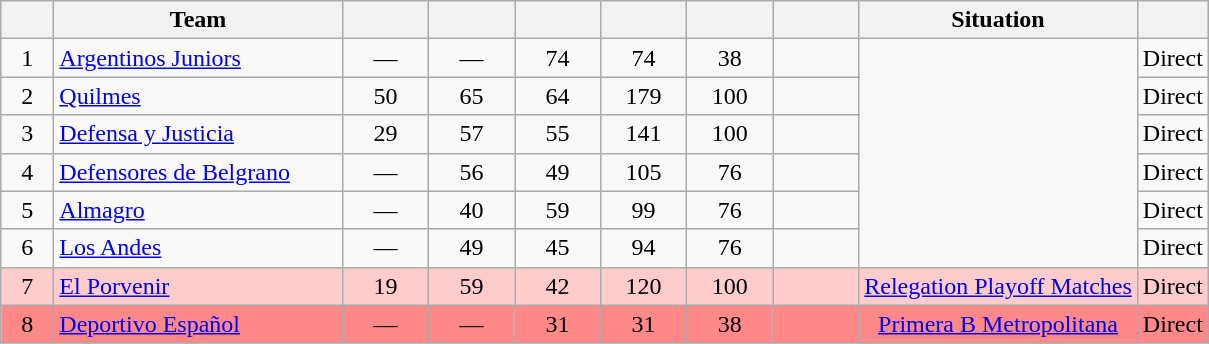<table class="wikitable" style="text-align: center;">
<tr>
<th width=28><br></th>
<th width=185>Team</th>
<th width=50></th>
<th width=50></th>
<th width=50></th>
<th width=50></th>
<th width=50></th>
<th width=50><br></th>
<th>Situation</th>
<th><br></th>
</tr>
<tr>
<td>1</td>
<td align="left"><a href='#'>Argentinos Juniors</a></td>
<td>—</td>
<td>—</td>
<td>74</td>
<td>74</td>
<td>38</td>
<td><strong></strong></td>
<td rowspan=6></td>
<td>Direct</td>
</tr>
<tr>
<td>2</td>
<td align="left"><a href='#'>Quilmes</a></td>
<td>50</td>
<td>65</td>
<td>64</td>
<td>179</td>
<td>100</td>
<td><strong></strong></td>
<td>Direct</td>
</tr>
<tr>
<td>3</td>
<td align="left"><a href='#'>Defensa y Justicia</a></td>
<td>29</td>
<td>57</td>
<td>55</td>
<td>141</td>
<td>100</td>
<td><strong></strong></td>
<td>Direct</td>
</tr>
<tr>
<td>4</td>
<td align="left"><a href='#'>Defensores de Belgrano</a></td>
<td>—</td>
<td>56</td>
<td>49</td>
<td>105</td>
<td>76</td>
<td><strong></strong></td>
<td>Direct</td>
</tr>
<tr>
<td>5</td>
<td align="left"><a href='#'>Almagro</a></td>
<td>—</td>
<td>40</td>
<td>59</td>
<td>99</td>
<td>76</td>
<td><strong></strong></td>
<td>Direct</td>
</tr>
<tr>
<td>6</td>
<td align="left"><a href='#'>Los Andes</a></td>
<td>—</td>
<td>49</td>
<td>45</td>
<td>94</td>
<td>76</td>
<td><strong></strong></td>
<td>Direct</td>
</tr>
<tr bgcolor=#FFCCCC>
<td>7</td>
<td align="left"><a href='#'>El Porvenir</a></td>
<td>19</td>
<td>59</td>
<td>42</td>
<td>120</td>
<td>100</td>
<td><strong></strong></td>
<td bgcolor=#FFCCCC><a href='#'>Relegation Playoff Matches</a></td>
<td>Direct</td>
</tr>
<tr bgcolor=#FF8888>
<td>8</td>
<td align="left"><a href='#'>Deportivo Español</a></td>
<td>—</td>
<td>—</td>
<td>31</td>
<td>31</td>
<td>38</td>
<td><strong></strong></td>
<td bgcolor=#FF8888><a href='#'>Primera B Metropolitana</a></td>
<td>Direct</td>
</tr>
</table>
